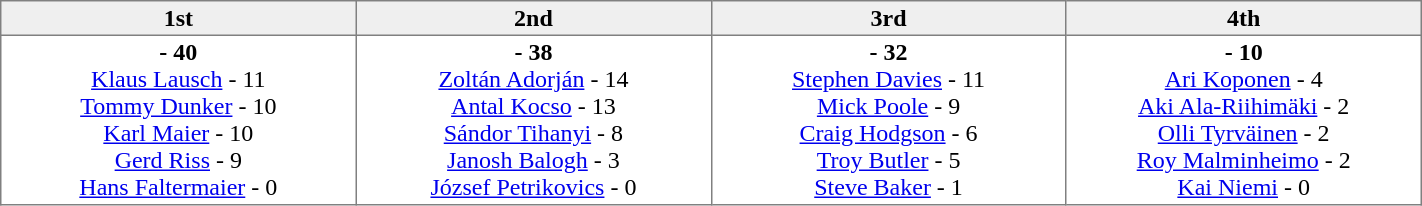<table border=1 cellpadding=2 cellspacing=0 width=75% style="border-collapse:collapse">
<tr align=center style="background:#efefef;">
<th width=20% >1st</th>
<th width=20% >2nd</th>
<th width=20% >3rd</th>
<th width=20%>4th</th>
</tr>
<tr align=center>
<td valign=top ><strong> - 40</strong><br><a href='#'>Klaus Lausch</a> - 11<br><a href='#'>Tommy Dunker</a> - 10<br><a href='#'>Karl Maier</a> - 10<br><a href='#'>Gerd Riss</a> - 9<br><a href='#'>Hans Faltermaier</a> - 0</td>
<td valign=top ><strong> - 38</strong><br><a href='#'>Zoltán Adorján</a> - 14<br><a href='#'>Antal Kocso</a> - 13<br><a href='#'>Sándor Tihanyi</a> - 8<br><a href='#'>Janosh Balogh</a> - 3<br><a href='#'>József Petrikovics</a> - 0</td>
<td valign=top ><strong> - 32</strong><br><a href='#'>Stephen Davies</a> - 11<br><a href='#'>Mick Poole</a> - 9<br><a href='#'>Craig Hodgson</a> - 6<br><a href='#'>Troy Butler</a> - 5<br><a href='#'>Steve Baker</a> - 1</td>
<td valign=top><strong> - 10</strong><br><a href='#'>Ari Koponen</a> - 4<br><a href='#'>Aki Ala-Riihimäki</a> - 2<br><a href='#'>Olli Tyrväinen</a> - 2<br><a href='#'>Roy Malminheimo</a> - 2<br><a href='#'>Kai Niemi</a> - 0</td>
</tr>
</table>
